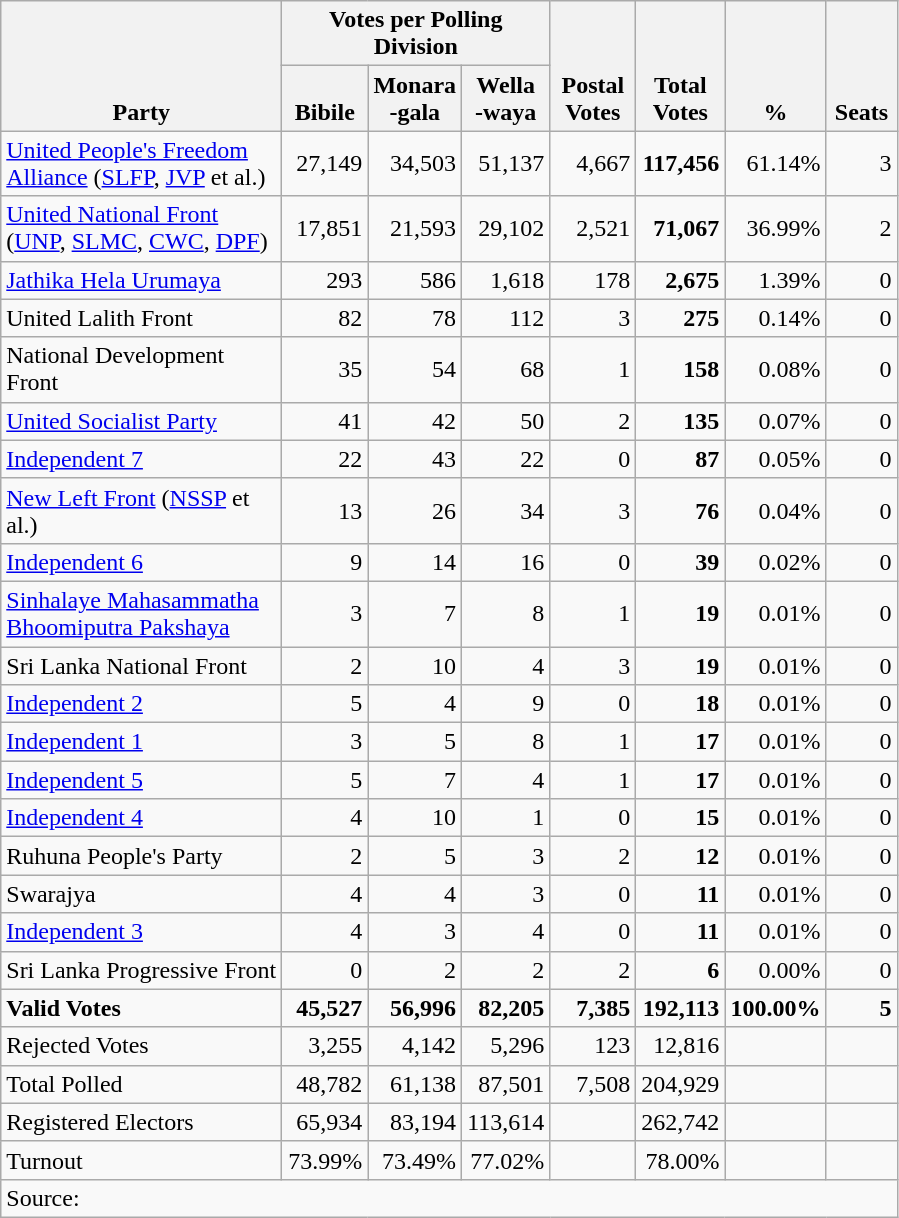<table class="wikitable" border="1" style="text-align:right;">
<tr>
<th align=left valign=bottom rowspan=2 width="180">Party</th>
<th colspan=3>Votes per Polling Division</th>
<th align=center valign=bottom rowspan=2 width="50">Postal<br>Votes</th>
<th align=center valign=bottom rowspan=2 width="50">Total Votes</th>
<th align=center valign=bottom rowspan=2 width="50">%</th>
<th align=center valign=bottom rowspan=2 width="40">Seats</th>
</tr>
<tr>
<th align=center valign=bottom width="50">Bibile</th>
<th align=center valign=bottom width="50">Monara<br>-gala</th>
<th align=center valign=bottom width="50">Wella<br>-waya</th>
</tr>
<tr>
<td align=left><a href='#'>United People's Freedom Alliance</a> (<a href='#'>SLFP</a>, <a href='#'>JVP</a> et al.)</td>
<td>27,149</td>
<td>34,503</td>
<td>51,137</td>
<td>4,667</td>
<td><strong>117,456</strong></td>
<td>61.14%</td>
<td>3</td>
</tr>
<tr>
<td align=left><a href='#'>United National Front</a><br>(<a href='#'>UNP</a>, <a href='#'>SLMC</a>, <a href='#'>CWC</a>, <a href='#'>DPF</a>)</td>
<td>17,851</td>
<td>21,593</td>
<td>29,102</td>
<td>2,521</td>
<td><strong>71,067</strong></td>
<td>36.99%</td>
<td>2</td>
</tr>
<tr>
<td align=left><a href='#'>Jathika Hela Urumaya</a></td>
<td>293</td>
<td>586</td>
<td>1,618</td>
<td>178</td>
<td><strong>2,675</strong></td>
<td>1.39%</td>
<td>0</td>
</tr>
<tr>
<td align=left>United Lalith Front</td>
<td>82</td>
<td>78</td>
<td>112</td>
<td>3</td>
<td><strong>275</strong></td>
<td>0.14%</td>
<td>0</td>
</tr>
<tr>
<td align=left>National Development Front</td>
<td>35</td>
<td>54</td>
<td>68</td>
<td>1</td>
<td><strong>158</strong></td>
<td>0.08%</td>
<td>0</td>
</tr>
<tr>
<td align=left><a href='#'>United Socialist Party</a></td>
<td>41</td>
<td>42</td>
<td>50</td>
<td>2</td>
<td><strong>135</strong></td>
<td>0.07%</td>
<td>0</td>
</tr>
<tr>
<td align=left><a href='#'>Independent 7</a></td>
<td>22</td>
<td>43</td>
<td>22</td>
<td>0</td>
<td><strong>87</strong></td>
<td>0.05%</td>
<td>0</td>
</tr>
<tr>
<td align=left><a href='#'>New Left Front</a> (<a href='#'>NSSP</a> et al.)</td>
<td>13</td>
<td>26</td>
<td>34</td>
<td>3</td>
<td><strong>76</strong></td>
<td>0.04%</td>
<td>0</td>
</tr>
<tr>
<td align=left><a href='#'>Independent 6</a></td>
<td>9</td>
<td>14</td>
<td>16</td>
<td>0</td>
<td><strong>39</strong></td>
<td>0.02%</td>
<td>0</td>
</tr>
<tr>
<td align=left><a href='#'>Sinhalaye Mahasammatha Bhoomiputra Pakshaya</a></td>
<td>3</td>
<td>7</td>
<td>8</td>
<td>1</td>
<td><strong>19</strong></td>
<td>0.01%</td>
<td>0</td>
</tr>
<tr>
<td align=left>Sri Lanka National Front</td>
<td>2</td>
<td>10</td>
<td>4</td>
<td>3</td>
<td><strong>19</strong></td>
<td>0.01%</td>
<td>0</td>
</tr>
<tr>
<td align=left><a href='#'>Independent 2</a></td>
<td>5</td>
<td>4</td>
<td>9</td>
<td>0</td>
<td><strong>18</strong></td>
<td>0.01%</td>
<td>0</td>
</tr>
<tr>
<td align=left><a href='#'>Independent 1</a></td>
<td>3</td>
<td>5</td>
<td>8</td>
<td>1</td>
<td><strong>17</strong></td>
<td>0.01%</td>
<td>0</td>
</tr>
<tr>
<td align=left><a href='#'>Independent 5</a></td>
<td>5</td>
<td>7</td>
<td>4</td>
<td>1</td>
<td><strong>17</strong></td>
<td>0.01%</td>
<td>0</td>
</tr>
<tr>
<td align=left><a href='#'>Independent 4</a></td>
<td>4</td>
<td>10</td>
<td>1</td>
<td>0</td>
<td><strong>15</strong></td>
<td>0.01%</td>
<td>0</td>
</tr>
<tr>
<td align=left>Ruhuna People's Party</td>
<td>2</td>
<td>5</td>
<td>3</td>
<td>2</td>
<td><strong>12</strong></td>
<td>0.01%</td>
<td>0</td>
</tr>
<tr>
<td align=left>Swarajya</td>
<td>4</td>
<td>4</td>
<td>3</td>
<td>0</td>
<td><strong>11</strong></td>
<td>0.01%</td>
<td>0</td>
</tr>
<tr>
<td align=left><a href='#'>Independent 3</a></td>
<td>4</td>
<td>3</td>
<td>4</td>
<td>0</td>
<td><strong>11</strong></td>
<td>0.01%</td>
<td>0</td>
</tr>
<tr>
<td align=left>Sri Lanka Progressive Front</td>
<td>0</td>
<td>2</td>
<td>2</td>
<td>2</td>
<td><strong>6</strong></td>
<td>0.00%</td>
<td>0</td>
</tr>
<tr>
<td align=left><strong>Valid Votes</strong></td>
<td><strong>45,527</strong></td>
<td><strong>56,996</strong></td>
<td><strong>82,205</strong></td>
<td><strong>7,385</strong></td>
<td><strong>192,113</strong></td>
<td><strong>100.00%</strong></td>
<td><strong>5</strong></td>
</tr>
<tr>
<td align=left>Rejected Votes</td>
<td>3,255</td>
<td>4,142</td>
<td>5,296</td>
<td>123</td>
<td>12,816</td>
<td></td>
<td></td>
</tr>
<tr>
<td align=left>Total Polled</td>
<td>48,782</td>
<td>61,138</td>
<td>87,501</td>
<td>7,508</td>
<td>204,929</td>
<td></td>
<td></td>
</tr>
<tr>
<td align=left>Registered Electors</td>
<td>65,934</td>
<td>83,194</td>
<td>113,614</td>
<td></td>
<td>262,742</td>
<td></td>
<td></td>
</tr>
<tr>
<td align=left>Turnout</td>
<td>73.99%</td>
<td>73.49%</td>
<td>77.02%</td>
<td></td>
<td>78.00%</td>
<td></td>
<td></td>
</tr>
<tr>
<td align=left colspan=9>Source:</td>
</tr>
</table>
